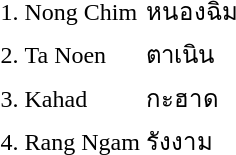<table>
<tr>
<td>1.</td>
<td>Nong Chim</td>
<td>หนองฉิม</td>
<td></td>
</tr>
<tr>
<td>2.</td>
<td>Ta Noen</td>
<td>ตาเนิน</td>
<td></td>
</tr>
<tr>
<td>3.</td>
<td>Kahad</td>
<td>กะฮาด</td>
<td></td>
</tr>
<tr>
<td>4.</td>
<td>Rang Ngam</td>
<td>รังงาม</td>
<td></td>
</tr>
</table>
